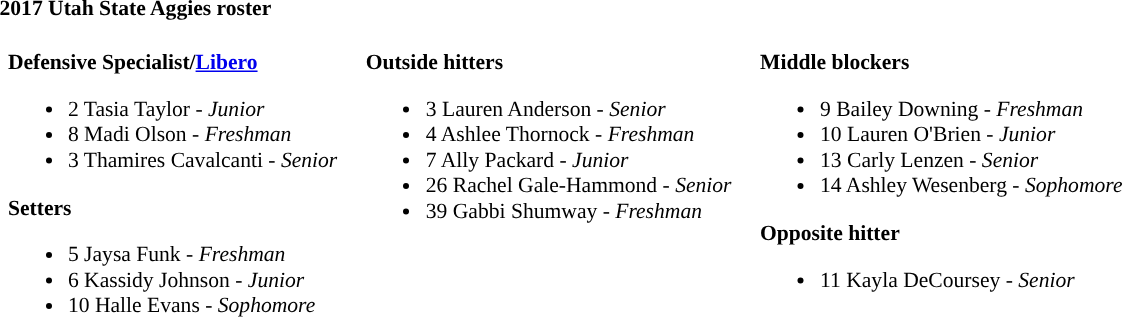<table class="toccolours" style="border-collapse:collapse; font-size:90%;">
<tr>
<td colspan="7"><strong>2017 Utah State Aggies roster</strong></td>
</tr>
<tr>
</tr>
<tr>
<td width="03"> </td>
<td valign="top"><br><strong>Defensive Specialist/<a href='#'>Libero</a></strong><ul><li>2 Tasia Taylor - <em>Junior</em></li><li>8 Madi Olson - <em> Freshman</em></li><li>3 Thamires Cavalcanti - <em>Senior</em></li></ul><strong>Setters</strong><ul><li>5 Jaysa Funk - <em> Freshman</em></li><li>6 Kassidy Johnson - <em>Junior</em></li><li>10 Halle Evans - <em>Sophomore</em></li></ul></td>
<td width="15"> </td>
<td valign="top"><br><strong>Outside hitters</strong><ul><li>3 Lauren Anderson - <em>Senior</em></li><li>4 Ashlee Thornock - <em> Freshman</em></li><li>7 Ally Packard - <em>Junior</em></li><li>26 Rachel Gale-Hammond - <em>Senior</em></li><li>39 Gabbi Shumway - <em>Freshman</em></li></ul></td>
<td width="15"> </td>
<td valign="top"><br><strong>Middle blockers</strong><ul><li>9 Bailey Downing - <em>Freshman</em></li><li>10 Lauren O'Brien - <em>Junior</em></li><li>13 Carly Lenzen - <em>Senior</em></li><li>14 Ashley Wesenberg - <em>Sophomore</em></li></ul><strong>Opposite hitter</strong><ul><li>11 Kayla DeCoursey - <em>Senior</em></li></ul></td>
<td width="20"> </td>
</tr>
</table>
